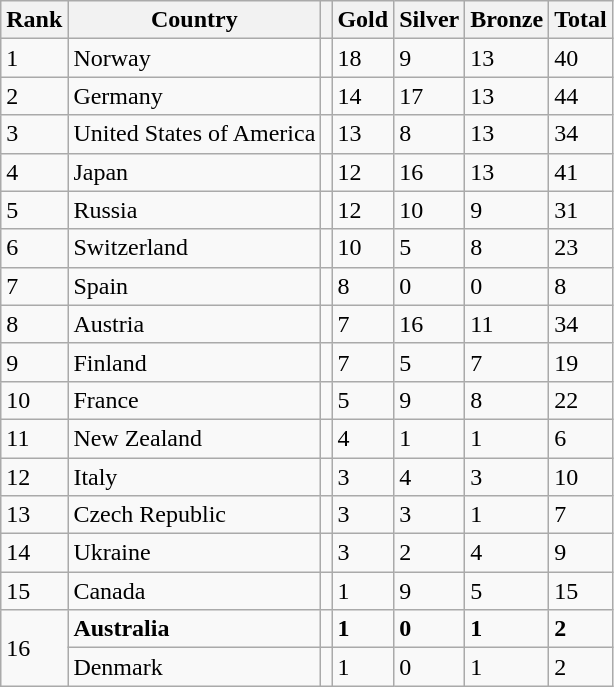<table class="wikitable">
<tr>
<th>Rank</th>
<th>Country</th>
<th></th>
<th>Gold</th>
<th>Silver</th>
<th>Bronze</th>
<th>Total</th>
</tr>
<tr>
<td>1</td>
<td>Norway</td>
<td align=left></td>
<td>18</td>
<td>9</td>
<td>13</td>
<td>40</td>
</tr>
<tr>
<td>2</td>
<td>Germany</td>
<td></td>
<td>14</td>
<td>17</td>
<td>13</td>
<td>44</td>
</tr>
<tr>
<td>3</td>
<td>United States of America</td>
<td></td>
<td>13</td>
<td>8</td>
<td>13</td>
<td>34</td>
</tr>
<tr>
<td>4</td>
<td>Japan</td>
<td></td>
<td>12</td>
<td>16</td>
<td>13</td>
<td>41</td>
</tr>
<tr>
<td>5</td>
<td>Russia</td>
<td></td>
<td>12</td>
<td>10</td>
<td>9</td>
<td>31</td>
</tr>
<tr>
<td>6</td>
<td>Switzerland</td>
<td></td>
<td>10</td>
<td>5</td>
<td>8</td>
<td>23</td>
</tr>
<tr>
<td>7</td>
<td>Spain</td>
<td></td>
<td>8</td>
<td>0</td>
<td>0</td>
<td>8</td>
</tr>
<tr>
<td>8</td>
<td>Austria</td>
<td></td>
<td>7</td>
<td>16</td>
<td>11</td>
<td>34</td>
</tr>
<tr>
<td>9</td>
<td>Finland</td>
<td></td>
<td>7</td>
<td>5</td>
<td>7</td>
<td>19</td>
</tr>
<tr>
<td>10</td>
<td>France</td>
<td></td>
<td>5</td>
<td>9</td>
<td>8</td>
<td>22</td>
</tr>
<tr>
<td>11</td>
<td>New Zealand</td>
<td></td>
<td>4</td>
<td>1</td>
<td>1</td>
<td>6</td>
</tr>
<tr>
<td>12</td>
<td>Italy</td>
<td></td>
<td>3</td>
<td>4</td>
<td>3</td>
<td>10</td>
</tr>
<tr>
<td>13</td>
<td>Czech Republic</td>
<td></td>
<td>3</td>
<td>3</td>
<td>1</td>
<td>7</td>
</tr>
<tr>
<td>14</td>
<td>Ukraine</td>
<td></td>
<td>3</td>
<td>2</td>
<td>4</td>
<td>9</td>
</tr>
<tr>
<td>15</td>
<td>Canada</td>
<td></td>
<td>1</td>
<td>9</td>
<td>5</td>
<td>15</td>
</tr>
<tr>
<td rowspan="2">16</td>
<td><strong>Australia</strong></td>
<td><strong></strong></td>
<td><strong>1</strong></td>
<td><strong>0</strong></td>
<td><strong>1</strong></td>
<td><strong>2</strong></td>
</tr>
<tr>
<td>Denmark</td>
<td></td>
<td>1</td>
<td>0</td>
<td>1</td>
<td>2</td>
</tr>
</table>
